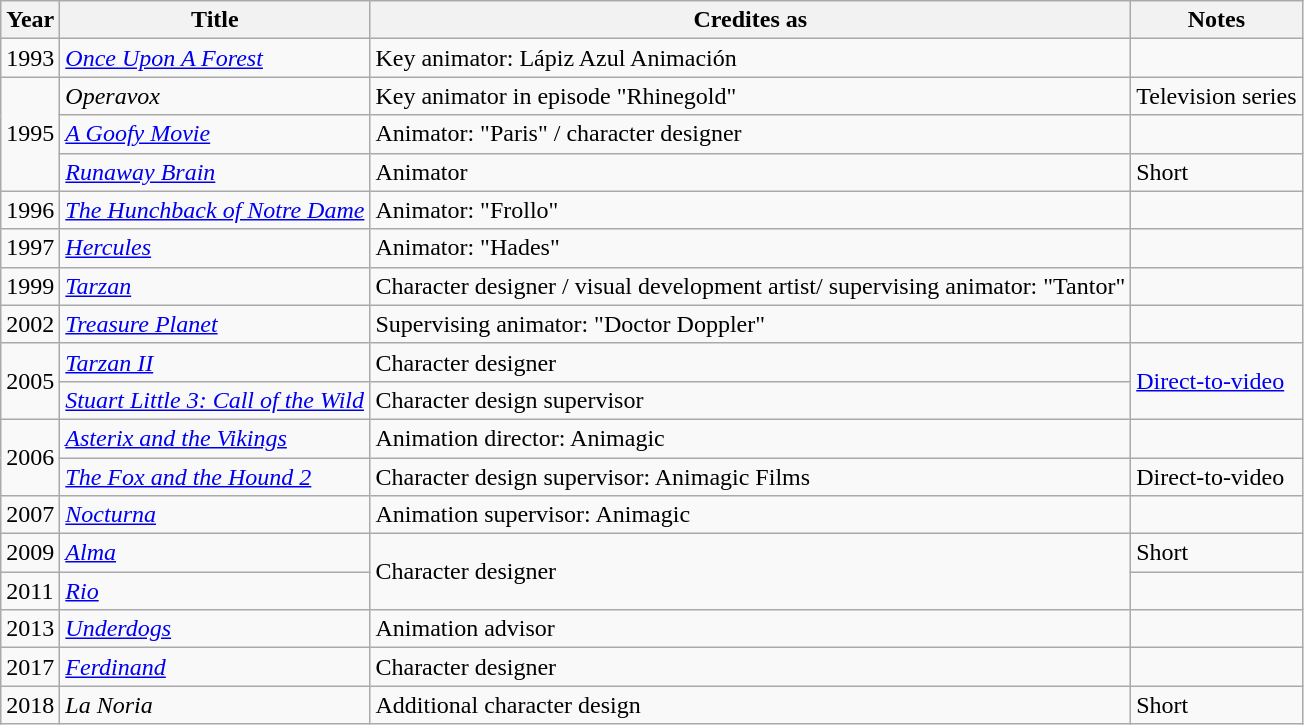<table class="wikitable">
<tr>
<th>Year</th>
<th>Title</th>
<th>Credites as</th>
<th>Notes</th>
</tr>
<tr>
<td>1993</td>
<td><em><a href='#'>Once Upon A Forest</a></em></td>
<td>Key animator: Lápiz Azul Animación</td>
<td></td>
</tr>
<tr>
<td rowspan="3">1995</td>
<td><em>Operavox</em></td>
<td>Key animator in episode "Rhinegold"</td>
<td>Television series</td>
</tr>
<tr>
<td><em><a href='#'>A Goofy Movie</a></em></td>
<td>Animator: "Paris" / character designer</td>
<td></td>
</tr>
<tr>
<td><em><a href='#'>Runaway Brain</a></em></td>
<td>Animator</td>
<td>Short</td>
</tr>
<tr>
<td>1996</td>
<td><em><a href='#'>The Hunchback of Notre Dame</a></em></td>
<td>Animator: "Frollo"</td>
<td></td>
</tr>
<tr>
<td>1997</td>
<td><em><a href='#'>Hercules</a></em></td>
<td>Animator: "Hades"</td>
<td></td>
</tr>
<tr>
<td>1999</td>
<td><em><a href='#'>Tarzan</a></em></td>
<td>Character designer / visual development artist/ supervising animator: "Tantor"</td>
<td></td>
</tr>
<tr>
<td>2002</td>
<td><em><a href='#'>Treasure Planet</a></em></td>
<td>Supervising animator: "Doctor Doppler"</td>
<td></td>
</tr>
<tr>
<td rowspan="2">2005</td>
<td><em><a href='#'>Tarzan II</a></em></td>
<td>Character designer</td>
<td rowspan="2"><a href='#'>Direct-to-video</a></td>
</tr>
<tr>
<td><em><a href='#'>Stuart Little 3: Call of the Wild</a></em></td>
<td>Character design supervisor</td>
</tr>
<tr>
<td rowspan="2">2006</td>
<td><em><a href='#'>Asterix and the Vikings</a></em></td>
<td>Animation director: Animagic</td>
<td></td>
</tr>
<tr>
<td><em><a href='#'>The Fox and the Hound 2</a></em></td>
<td>Character design supervisor: Animagic Films</td>
<td>Direct-to-video</td>
</tr>
<tr>
<td>2007</td>
<td><em><a href='#'>Nocturna</a></em></td>
<td>Animation supervisor: Animagic</td>
<td></td>
</tr>
<tr>
<td>2009</td>
<td><em><a href='#'>Alma</a></em></td>
<td rowspan="2">Character designer</td>
<td>Short</td>
</tr>
<tr>
<td>2011</td>
<td><em><a href='#'>Rio</a></em></td>
<td></td>
</tr>
<tr>
<td>2013</td>
<td><a href='#'><em>Underdogs</em></a></td>
<td>Animation advisor</td>
<td></td>
</tr>
<tr>
<td>2017</td>
<td><em><a href='#'>Ferdinand</a></em></td>
<td>Character designer</td>
<td></td>
</tr>
<tr>
<td>2018</td>
<td><em>La Noria</em></td>
<td>Additional character design</td>
<td>Short</td>
</tr>
</table>
